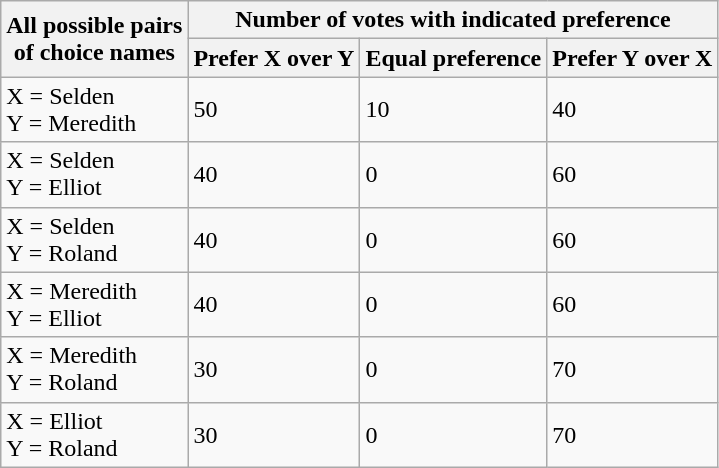<table class="wikitable" style="text-align:center">
<tr>
<th rowspan=2>All possible pairs<br>of choice names</th>
<th colspan=3>Number of votes with indicated preference</th>
</tr>
<tr>
<th style="text-align:left">Prefer X over Y</th>
<th style="text-align:left">Equal preference</th>
<th style="text-align:left">Prefer Y over X</th>
</tr>
<tr>
<td align="left">X = Selden<br>Y = Meredith</td>
<td align="left">50</td>
<td align="left">10</td>
<td align="left">40</td>
</tr>
<tr>
<td align="left">X = Selden<br>Y = Elliot</td>
<td align="left">40</td>
<td align="left">0</td>
<td align="left">60</td>
</tr>
<tr>
<td align="left">X = Selden<br>Y = Roland</td>
<td align="left">40</td>
<td align="left">0</td>
<td align="left">60</td>
</tr>
<tr>
<td align="left">X = Meredith<br>Y = Elliot</td>
<td align="left">40</td>
<td align="left">0</td>
<td align="left">60</td>
</tr>
<tr>
<td align="left">X = Meredith<br>Y = Roland</td>
<td align="left">30</td>
<td align="left">0</td>
<td align="left">70</td>
</tr>
<tr>
<td align="left">X = Elliot<br>Y = Roland</td>
<td align="left">30</td>
<td align="left">0</td>
<td align="left">70</td>
</tr>
</table>
